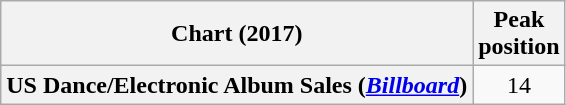<table class="wikitable sortable plainrowheaders" style="text-align:center;">
<tr>
<th scope="col">Chart (2017)</th>
<th scope="col">Peak<br>position</th>
</tr>
<tr>
<th scope="row">US Dance/Electronic Album Sales (<em><a href='#'>Billboard</a></em>)</th>
<td>14</td>
</tr>
</table>
